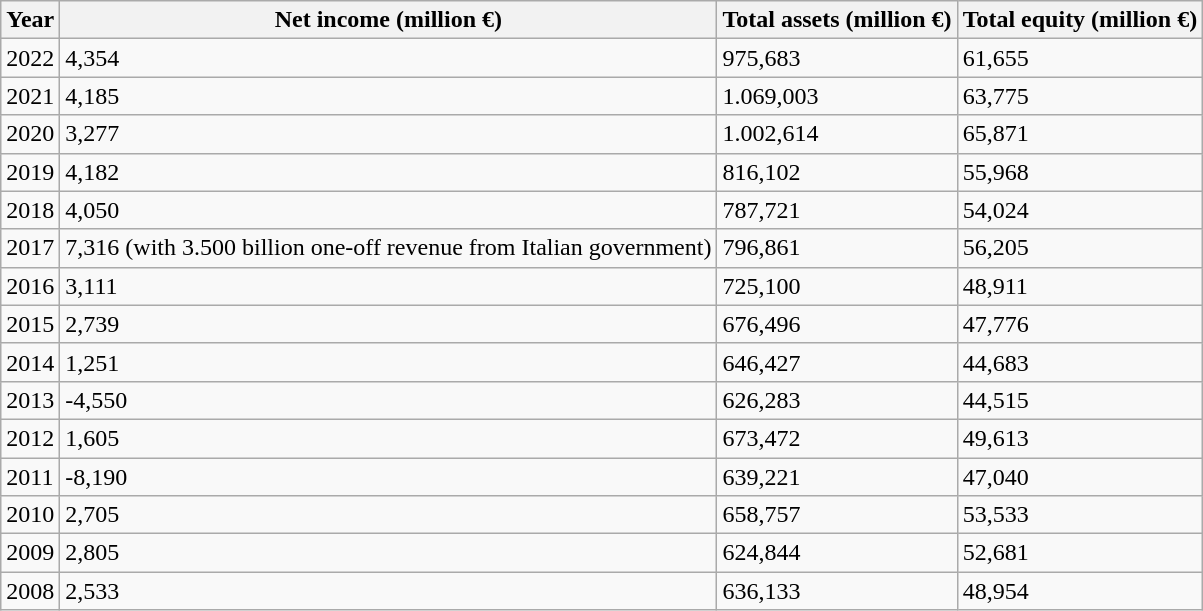<table class="wikitable sortable">
<tr>
<th>Year</th>
<th>Net income (million €)</th>
<th>Total assets (million €)</th>
<th>Total equity (million €)</th>
</tr>
<tr>
<td>2022</td>
<td>4,354</td>
<td>975,683</td>
<td>61,655</td>
</tr>
<tr>
<td>2021</td>
<td>4,185</td>
<td>1.069,003</td>
<td>63,775</td>
</tr>
<tr>
<td>2020</td>
<td>3,277</td>
<td>1.002,614</td>
<td>65,871</td>
</tr>
<tr>
<td>2019</td>
<td>4,182</td>
<td>816,102</td>
<td>55,968</td>
</tr>
<tr>
<td>2018</td>
<td>4,050</td>
<td>787,721</td>
<td>54,024</td>
</tr>
<tr>
<td>2017</td>
<td>7,316 (with 3.500 billion one-off revenue from Italian government)</td>
<td>796,861</td>
<td>56,205</td>
</tr>
<tr>
<td>2016</td>
<td>3,111</td>
<td>725,100</td>
<td>48,911</td>
</tr>
<tr>
<td>2015</td>
<td>2,739</td>
<td>676,496</td>
<td>47,776</td>
</tr>
<tr>
<td>2014</td>
<td>1,251</td>
<td>646,427</td>
<td>44,683</td>
</tr>
<tr>
<td>2013</td>
<td>-4,550</td>
<td>626,283</td>
<td>44,515</td>
</tr>
<tr>
<td>2012</td>
<td>1,605</td>
<td>673,472</td>
<td>49,613</td>
</tr>
<tr>
<td>2011</td>
<td>-8,190</td>
<td>639,221</td>
<td>47,040</td>
</tr>
<tr>
<td>2010</td>
<td>2,705</td>
<td>658,757</td>
<td>53,533</td>
</tr>
<tr>
<td>2009</td>
<td>2,805</td>
<td>624,844</td>
<td>52,681</td>
</tr>
<tr>
<td>2008</td>
<td>2,533</td>
<td>636,133</td>
<td>48,954</td>
</tr>
</table>
